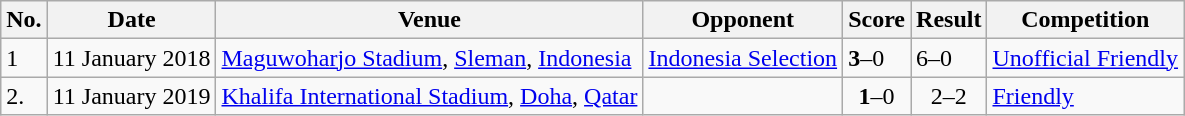<table class="wikitable" style="font-size:100%;">
<tr>
<th>No.</th>
<th>Date</th>
<th>Venue</th>
<th>Opponent</th>
<th>Score</th>
<th>Result</th>
<th>Competition</th>
</tr>
<tr>
<td>1</td>
<td>11 January 2018</td>
<td><a href='#'>Maguwoharjo Stadium</a>, <a href='#'>Sleman</a>, <a href='#'>Indonesia</a></td>
<td><a href='#'>Indonesia Selection</a> </td>
<td><strong>3</strong>–0</td>
<td>6–0</td>
<td><a href='#'>Unofficial Friendly</a></td>
</tr>
<tr>
<td>2.</td>
<td>11 January 2019</td>
<td><a href='#'>Khalifa International Stadium</a>, <a href='#'>Doha</a>, <a href='#'>Qatar</a></td>
<td></td>
<td align=center><strong>1</strong>–0</td>
<td align=center>2–2</td>
<td><a href='#'>Friendly</a></td>
</tr>
</table>
